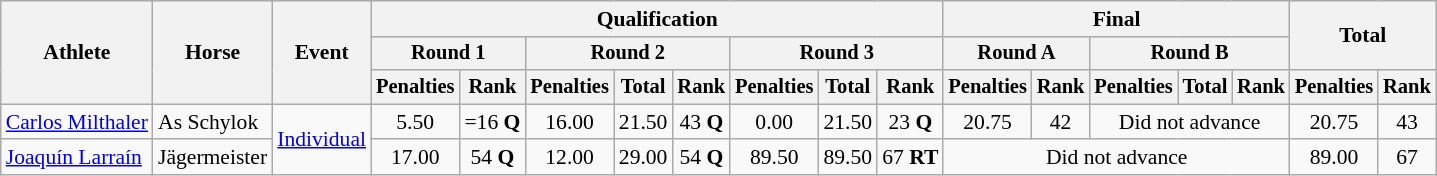<table class="wikitable" style="font-size:90%">
<tr>
<th rowspan="3">Athlete</th>
<th rowspan="3">Horse</th>
<th rowspan="3">Event</th>
<th colspan="8">Qualification</th>
<th colspan="5">Final</th>
<th rowspan=2 colspan="2">Total</th>
</tr>
<tr style="font-size:95%">
<th colspan="2">Round 1</th>
<th colspan="3">Round 2</th>
<th colspan="3">Round 3</th>
<th colspan="2">Round A</th>
<th colspan="3">Round B</th>
</tr>
<tr style="font-size:95%">
<th>Penalties</th>
<th>Rank</th>
<th>Penalties</th>
<th>Total</th>
<th>Rank</th>
<th>Penalties</th>
<th>Total</th>
<th>Rank</th>
<th>Penalties</th>
<th>Rank</th>
<th>Penalties</th>
<th>Total</th>
<th>Rank</th>
<th>Penalties</th>
<th>Rank</th>
</tr>
<tr align=center>
<td align=left><a href='#'>Carlos Milthaler</a></td>
<td align=left>As Schylok</td>
<td align=left rowspan=4><a href='#'>Individual</a></td>
<td>5.50</td>
<td>=16 <strong>Q</strong></td>
<td>16.00</td>
<td>21.50</td>
<td>43 <strong>Q</strong></td>
<td>0.00</td>
<td>21.50</td>
<td>23 <strong>Q</strong></td>
<td>20.75</td>
<td>42</td>
<td colspan=3>Did not advance</td>
<td>20.75</td>
<td>43</td>
</tr>
<tr align=center>
<td align=left><a href='#'>Joaquín Larraín</a></td>
<td align=left>Jägermeister</td>
<td>17.00</td>
<td>54 <strong>Q</strong></td>
<td>12.00</td>
<td>29.00</td>
<td>54 <strong>Q</strong></td>
<td>89.50</td>
<td>89.50</td>
<td>67 <strong>RT</strong></td>
<td colspan=5>Did not advance</td>
<td>89.00</td>
<td>67</td>
</tr>
</table>
